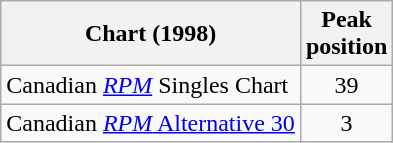<table class="wikitable">
<tr>
<th>Chart (1998)</th>
<th>Peak<br>position</th>
</tr>
<tr>
<td>Canadian <a href='#'><em>RPM</em></a> Singles Chart</td>
<td align="center">39</td>
</tr>
<tr>
<td>Canadian <a href='#'><em>RPM</em> Alternative 30</a></td>
<td align="center">3</td>
</tr>
</table>
